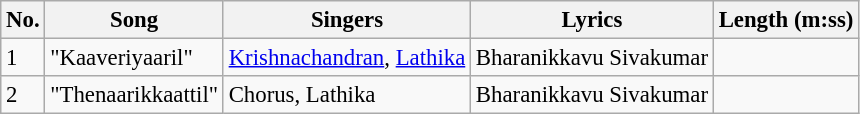<table class="wikitable" style="font-size:95%;">
<tr>
<th>No.</th>
<th>Song</th>
<th>Singers</th>
<th>Lyrics</th>
<th>Length (m:ss)</th>
</tr>
<tr>
<td>1</td>
<td>"Kaaveriyaaril"</td>
<td><a href='#'>Krishnachandran</a>, <a href='#'>Lathika</a></td>
<td>Bharanikkavu Sivakumar</td>
<td></td>
</tr>
<tr>
<td>2</td>
<td>"Thenaarikkaattil"</td>
<td>Chorus, Lathika</td>
<td>Bharanikkavu Sivakumar</td>
<td></td>
</tr>
</table>
